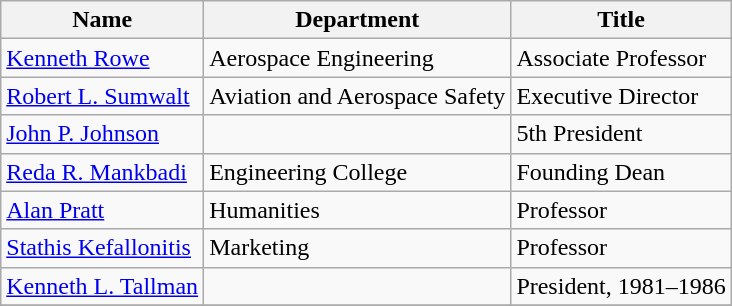<table class="wikitable sortable">
<tr>
<th>Name</th>
<th>Department</th>
<th>Title</th>
</tr>
<tr>
<td><a href='#'> Kenneth Rowe</a></td>
<td>Aerospace Engineering</td>
<td>Associate Professor</td>
</tr>
<tr>
<td><a href='#'> Robert L. Sumwalt</a></td>
<td>Aviation and Aerospace Safety</td>
<td>Executive Director</td>
</tr>
<tr>
<td><a href='#'> John P. Johnson</a></td>
<td></td>
<td>5th President</td>
</tr>
<tr>
<td><a href='#'>Reda R. Mankbadi</a></td>
<td>Engineering College</td>
<td>Founding Dean</td>
</tr>
<tr>
<td><a href='#'>Alan Pratt</a></td>
<td>Humanities</td>
<td>Professor</td>
</tr>
<tr>
<td><a href='#'>Stathis Kefallonitis</a></td>
<td>Marketing</td>
<td>Professor</td>
</tr>
<tr>
<td><a href='#'>Kenneth L. Tallman</a></td>
<td></td>
<td>President, 1981–1986</td>
</tr>
<tr>
</tr>
</table>
